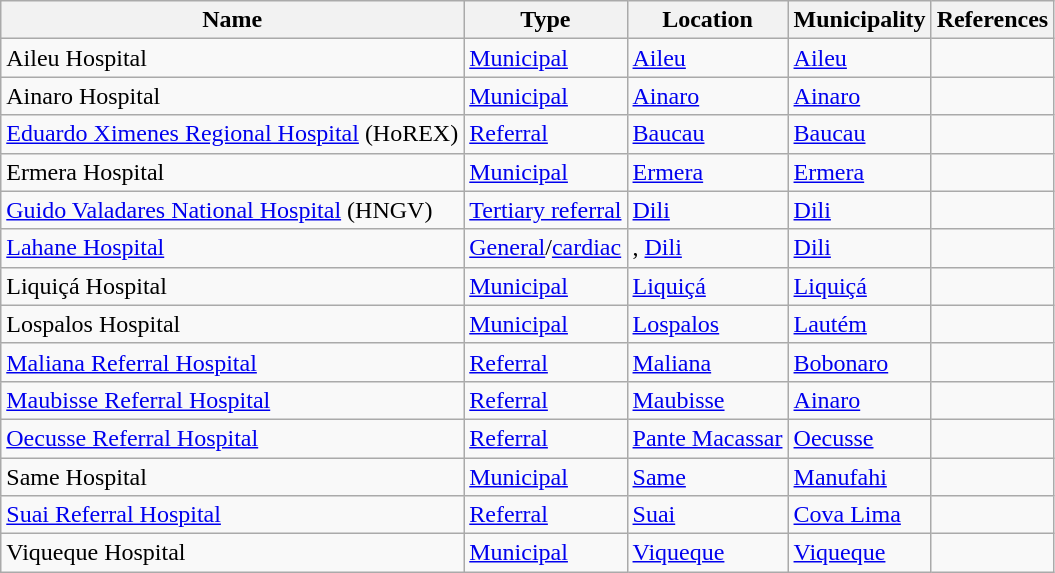<table class="wikitable sortable plainrowheaders">
<tr>
<th>Name</th>
<th>Type</th>
<th>Location</th>
<th>Municipality</th>
<th>References</th>
</tr>
<tr>
<td>Aileu Hospital</td>
<td><a href='#'>Municipal</a></td>
<td><a href='#'>Aileu</a></td>
<td><a href='#'>Aileu</a></td>
<td></td>
</tr>
<tr>
<td>Ainaro Hospital</td>
<td><a href='#'>Municipal</a></td>
<td><a href='#'>Ainaro</a></td>
<td><a href='#'>Ainaro</a></td>
<td></td>
</tr>
<tr>
<td><a href='#'>Eduardo Ximenes Regional Hospital</a> (HoREX)</td>
<td><a href='#'>Referral</a></td>
<td><a href='#'>Baucau</a></td>
<td><a href='#'>Baucau</a></td>
<td></td>
</tr>
<tr>
<td>Ermera Hospital</td>
<td><a href='#'>Municipal</a></td>
<td><a href='#'>Ermera</a></td>
<td><a href='#'>Ermera</a></td>
<td></td>
</tr>
<tr>
<td><a href='#'>Guido Valadares National Hospital</a> (HNGV)</td>
<td><a href='#'>Tertiary referral</a></td>
<td><a href='#'>Dili</a></td>
<td><a href='#'>Dili</a></td>
<td></td>
</tr>
<tr>
<td><a href='#'>Lahane Hospital</a></td>
<td><a href='#'>General</a>/<a href='#'>cardiac</a></td>
<td>, <a href='#'>Dili</a></td>
<td><a href='#'>Dili</a></td>
<td></td>
</tr>
<tr>
<td>Liquiçá Hospital</td>
<td><a href='#'>Municipal</a></td>
<td><a href='#'>Liquiçá</a></td>
<td><a href='#'>Liquiçá</a></td>
<td></td>
</tr>
<tr>
<td>Lospalos Hospital</td>
<td><a href='#'>Municipal</a></td>
<td><a href='#'>Lospalos</a></td>
<td><a href='#'>Lautém</a></td>
<td></td>
</tr>
<tr>
<td><a href='#'>Maliana Referral Hospital</a></td>
<td><a href='#'>Referral</a></td>
<td><a href='#'>Maliana</a></td>
<td><a href='#'>Bobonaro</a></td>
<td></td>
</tr>
<tr>
<td><a href='#'>Maubisse Referral Hospital</a></td>
<td><a href='#'>Referral</a></td>
<td><a href='#'>Maubisse</a></td>
<td><a href='#'>Ainaro</a></td>
<td></td>
</tr>
<tr>
<td><a href='#'>Oecusse Referral Hospital</a></td>
<td><a href='#'>Referral</a></td>
<td><a href='#'>Pante Macassar</a></td>
<td><a href='#'>Oecusse</a></td>
<td></td>
</tr>
<tr>
<td>Same Hospital</td>
<td><a href='#'>Municipal</a></td>
<td><a href='#'>Same</a></td>
<td><a href='#'>Manufahi</a></td>
<td></td>
</tr>
<tr>
<td><a href='#'>Suai Referral Hospital</a></td>
<td><a href='#'>Referral</a></td>
<td><a href='#'>Suai</a></td>
<td><a href='#'>Cova Lima</a></td>
<td></td>
</tr>
<tr>
<td>Viqueque Hospital</td>
<td><a href='#'>Municipal</a></td>
<td><a href='#'>Viqueque</a></td>
<td><a href='#'>Viqueque</a></td>
<td></td>
</tr>
</table>
